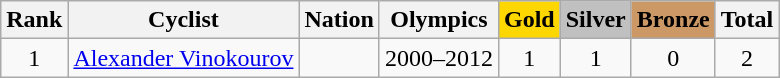<table class="wikitable sortable" style="text-align:center">
<tr>
<th>Rank</th>
<th>Cyclist</th>
<th>Nation</th>
<th>Olympics</th>
<th style="background-color:gold">Gold</th>
<th style="background-color:silver">Silver</th>
<th style="background-color:#cc9966">Bronze</th>
<th>Total</th>
</tr>
<tr>
<td>1</td>
<td align=left data-sort-value="Vinokourov, Alexander"><a href='#'>Alexander Vinokourov</a></td>
<td align=left></td>
<td>2000–2012</td>
<td>1</td>
<td>1</td>
<td>0</td>
<td>2</td>
</tr>
</table>
